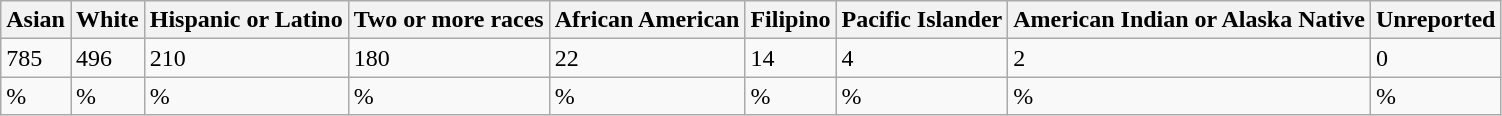<table class="wikitable" style="margin-left:50px" style="text-align:center">
<tr>
<th>Asian</th>
<th>White</th>
<th>Hispanic or Latino</th>
<th>Two or more races</th>
<th>African American</th>
<th>Filipino</th>
<th>Pacific Islander</th>
<th>American Indian or Alaska Native</th>
<th>Unreported</th>
</tr>
<tr>
<td>785</td>
<td>496</td>
<td>210</td>
<td>180</td>
<td>22</td>
<td>14</td>
<td>4</td>
<td>2</td>
<td>0</td>
</tr>
<tr>
<td>%</td>
<td>%</td>
<td>%</td>
<td>%</td>
<td>%</td>
<td>%</td>
<td>%</td>
<td>%</td>
<td>%</td>
</tr>
</table>
